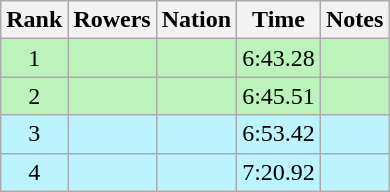<table class="wikitable sortable" style="text-align:center">
<tr>
<th>Rank</th>
<th>Rowers</th>
<th>Nation</th>
<th>Time</th>
<th>Notes</th>
</tr>
<tr bgcolor=bbf3bb>
<td>1</td>
<td align=left data-sort-value="Álvarez, Miguel"></td>
<td align=left></td>
<td>6:43.28</td>
<td></td>
</tr>
<tr bgcolor=bbf3bb>
<td>2</td>
<td align=left data-sort-value="Shaposhnykov, Leonid"></td>
<td align=left></td>
<td>6:45.51</td>
<td></td>
</tr>
<tr bgcolor=bbf3ff>
<td>3</td>
<td align=left data-sort-value="Hillebrandt, Esko"></td>
<td align=left></td>
<td>6:53.42</td>
<td></td>
</tr>
<tr bgcolor=bbf3ff>
<td>4</td>
<td align=left></td>
<td align=left></td>
<td>7:20.92</td>
<td></td>
</tr>
</table>
